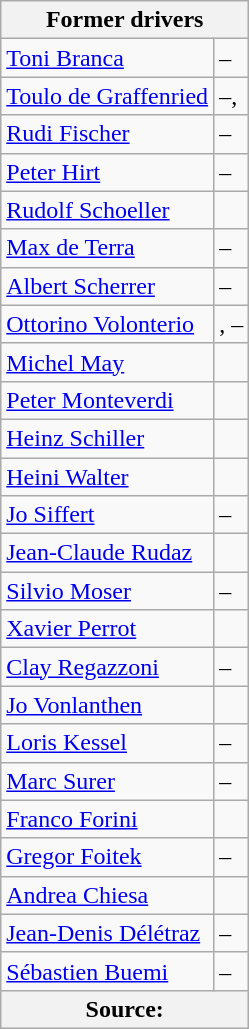<table class="wikitable" border="1">
<tr>
<th colspan=2>Former drivers</th>
</tr>
<tr>
<td><a href='#'>Toni Branca</a></td>
<td>–</td>
</tr>
<tr>
<td><a href='#'>Toulo de Graffenried</a></td>
<td>–, </td>
</tr>
<tr>
<td><a href='#'>Rudi Fischer</a></td>
<td>–</td>
</tr>
<tr>
<td><a href='#'>Peter Hirt</a></td>
<td>–</td>
</tr>
<tr>
<td><a href='#'>Rudolf Schoeller</a></td>
<td></td>
</tr>
<tr>
<td><a href='#'>Max de Terra</a></td>
<td>–</td>
</tr>
<tr>
<td><a href='#'>Albert Scherrer</a></td>
<td>–</td>
</tr>
<tr>
<td><a href='#'>Ottorino Volonterio</a></td>
<td>, –</td>
</tr>
<tr>
<td><a href='#'>Michel May</a></td>
<td></td>
</tr>
<tr>
<td><a href='#'>Peter Monteverdi</a></td>
<td></td>
</tr>
<tr>
<td><a href='#'>Heinz Schiller</a></td>
<td></td>
</tr>
<tr>
<td><a href='#'>Heini Walter</a></td>
<td></td>
</tr>
<tr>
<td><a href='#'>Jo Siffert</a></td>
<td>–</td>
</tr>
<tr>
<td><a href='#'>Jean-Claude Rudaz</a></td>
<td></td>
</tr>
<tr>
<td><a href='#'>Silvio Moser</a></td>
<td>–</td>
</tr>
<tr>
<td><a href='#'>Xavier Perrot</a></td>
<td></td>
</tr>
<tr>
<td><a href='#'>Clay Regazzoni</a></td>
<td>–</td>
</tr>
<tr>
<td><a href='#'>Jo Vonlanthen</a></td>
<td></td>
</tr>
<tr>
<td><a href='#'>Loris Kessel</a></td>
<td>–</td>
</tr>
<tr>
<td><a href='#'>Marc Surer</a></td>
<td>–</td>
</tr>
<tr>
<td><a href='#'>Franco Forini</a></td>
<td></td>
</tr>
<tr>
<td><a href='#'>Gregor Foitek</a></td>
<td>–</td>
</tr>
<tr>
<td><a href='#'>Andrea Chiesa</a></td>
<td></td>
</tr>
<tr>
<td><a href='#'>Jean-Denis Délétraz</a></td>
<td>–</td>
</tr>
<tr>
<td><a href='#'>Sébastien Buemi</a></td>
<td>–</td>
</tr>
<tr>
<th colspan="2">Source:</th>
</tr>
</table>
